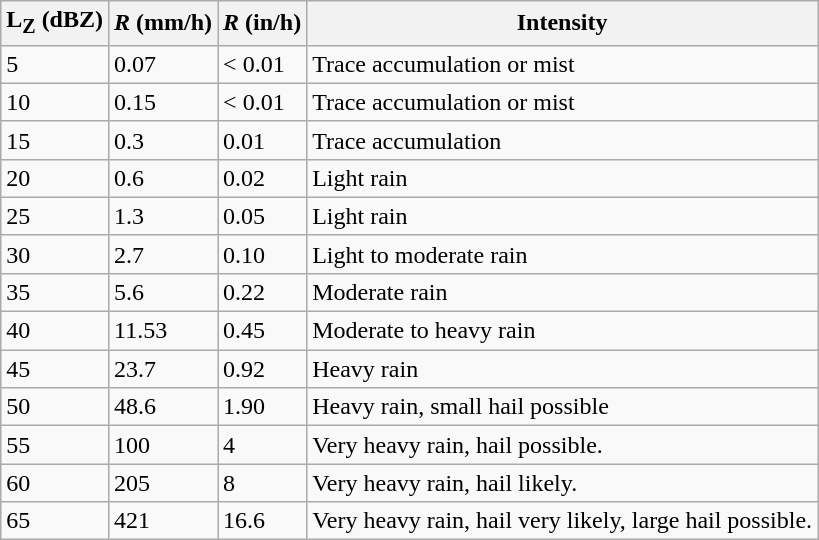<table class="wikitable">
<tr>
<th>L<sub>Z</sub> (dBZ)</th>
<th><em>R</em> (mm/h)</th>
<th><em>R</em> (in/h)</th>
<th>Intensity</th>
</tr>
<tr>
<td>5</td>
<td>0.07</td>
<td>< 0.01</td>
<td>Trace accumulation or mist</td>
</tr>
<tr>
<td>10</td>
<td>0.15</td>
<td>< 0.01</td>
<td>Trace accumulation or mist</td>
</tr>
<tr>
<td>15</td>
<td>0.3</td>
<td>0.01</td>
<td>Trace accumulation</td>
</tr>
<tr>
<td>20</td>
<td>0.6</td>
<td>0.02</td>
<td>Light rain</td>
</tr>
<tr>
<td>25</td>
<td>1.3</td>
<td>0.05</td>
<td>Light rain</td>
</tr>
<tr>
<td>30</td>
<td>2.7</td>
<td>0.10</td>
<td>Light to moderate rain</td>
</tr>
<tr>
<td>35</td>
<td>5.6</td>
<td>0.22</td>
<td>Moderate rain</td>
</tr>
<tr>
<td>40</td>
<td>11.53</td>
<td>0.45</td>
<td>Moderate to heavy rain</td>
</tr>
<tr>
<td>45</td>
<td>23.7</td>
<td>0.92</td>
<td>Heavy rain</td>
</tr>
<tr>
<td>50</td>
<td>48.6</td>
<td>1.90</td>
<td>Heavy rain, small hail possible</td>
</tr>
<tr>
<td>55</td>
<td>100</td>
<td>4</td>
<td>Very heavy rain, hail possible.</td>
</tr>
<tr>
<td>60</td>
<td>205</td>
<td>8</td>
<td>Very heavy rain, hail likely.</td>
</tr>
<tr>
<td>65</td>
<td>421</td>
<td>16.6</td>
<td>Very heavy rain, hail very likely, large hail possible.</td>
</tr>
</table>
